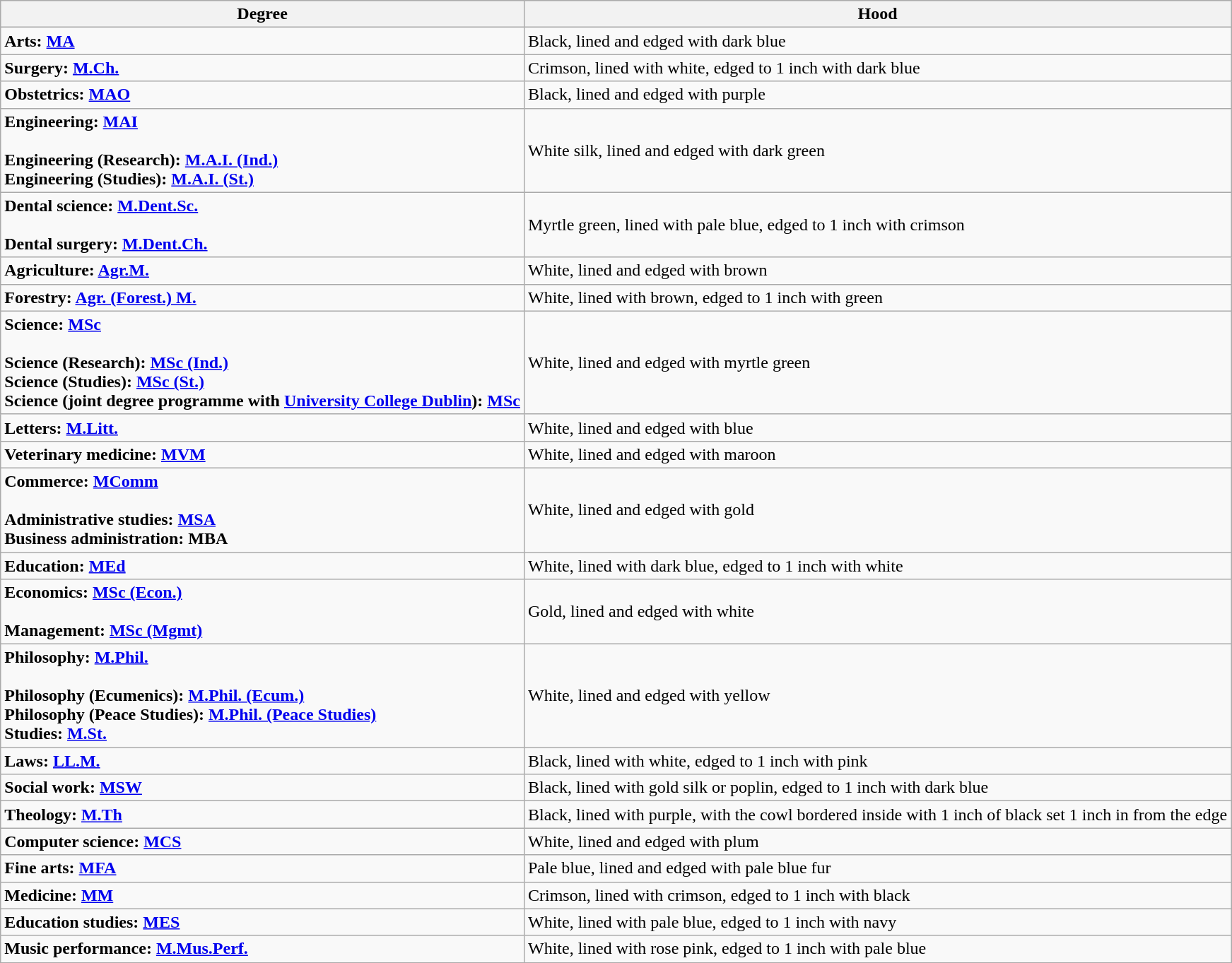<table class="wikitable">
<tr>
<th>Degree</th>
<th>Hood</th>
</tr>
<tr>
<td><strong>Arts: <a href='#'>MA</a> </strong></td>
<td>Black, lined and edged with dark blue</td>
</tr>
<tr>
<td><strong>Surgery: <a href='#'>M.Ch.</a> </strong></td>
<td>Crimson, lined with white, edged to 1 inch with dark blue</td>
</tr>
<tr>
<td><strong>Obstetrics: <a href='#'>MAO</a> </strong></td>
<td>Black, lined and edged with purple</td>
</tr>
<tr>
<td><strong>Engineering: <a href='#'>MAI</a> </strong><br><br><strong>Engineering (Research): <a href='#'>M.A.I. (Ind.)</a> </strong><br>
<strong>Engineering (Studies): <a href='#'>M.A.I. (St.)</a> </strong></td>
<td>White silk, lined and edged with dark green</td>
</tr>
<tr>
<td><strong>Dental science: <a href='#'>M.Dent.Sc.</a></strong><br><br><strong>Dental surgery: <a href='#'>M.Dent.Ch.</a></strong></td>
<td>Myrtle green, lined with pale blue, edged to 1 inch with crimson</td>
</tr>
<tr>
<td><strong>Agriculture: <a href='#'>Agr.M.</a> </strong></td>
<td>White, lined and edged with brown</td>
</tr>
<tr>
<td><strong>Forestry: <a href='#'>Agr. (Forest.) M.</a> </strong></td>
<td>White, lined with brown, edged to 1 inch with green</td>
</tr>
<tr>
<td><strong>Science: <a href='#'>MSc</a></strong><br><br><strong>Science (Research): <a href='#'>MSc (Ind.)</a><br></strong>
<strong>Science (Studies): <a href='#'>MSc (St.)</a></strong><br>
<strong>Science (joint degree programme with <a href='#'>University College Dublin</a>): <a href='#'>MSc</a></strong></td>
<td>White, lined and edged with myrtle green</td>
</tr>
<tr>
<td><strong>Letters: <a href='#'>M.Litt.</a> </strong></td>
<td>White, lined and edged with blue</td>
</tr>
<tr>
<td><strong>Veterinary medicine: <a href='#'>MVM</a> </strong></td>
<td>White, lined and edged with maroon</td>
</tr>
<tr>
<td><strong>Commerce: <a href='#'>MComm</a></strong><br><br><strong>Administrative studies: <a href='#'>MSA</a></strong><br>
<strong>Business administration: MBA</strong></td>
<td>White, lined and edged with gold</td>
</tr>
<tr>
<td><strong>Education: <a href='#'>MEd</a> </strong></td>
<td>White, lined with dark blue, edged to 1 inch with white</td>
</tr>
<tr>
<td><strong>Economics: <a href='#'>MSc (Econ.)</a></strong><br><br><strong>Management: <a href='#'>MSc (Mgmt)</a></strong></td>
<td>Gold, lined and edged with white</td>
</tr>
<tr>
<td><strong>Philosophy: <a href='#'>M.Phil.</a></strong><br><br><strong>Philosophy (Ecumenics): <a href='#'>M.Phil. (Ecum.)</a><br></strong>
<strong>Philosophy (Peace Studies): <a href='#'>M.Phil. (Peace Studies)</a><br></strong>
<strong>Studies: <a href='#'>M.St.</a></strong></td>
<td>White, lined and edged with yellow</td>
</tr>
<tr>
<td><strong>Laws: <a href='#'>LL.M.</a> </strong></td>
<td>Black, lined with white, edged to 1 inch with pink</td>
</tr>
<tr>
<td><strong>Social work: <a href='#'>MSW</a> </strong></td>
<td>Black, lined with gold silk or poplin, edged to 1 inch with dark blue</td>
</tr>
<tr>
<td><strong>Theology: <a href='#'>M.Th</a></strong></td>
<td>Black, lined with purple, with the cowl bordered inside with 1 inch of black set 1 inch in from the edge</td>
</tr>
<tr>
<td><strong>Computer science: <a href='#'>MCS</a> </strong></td>
<td>White, lined and edged with plum</td>
</tr>
<tr>
<td><strong>Fine arts: <a href='#'>MFA</a> </strong></td>
<td>Pale blue, lined and edged with pale blue fur</td>
</tr>
<tr>
<td><strong>Medicine: <a href='#'>MM</a> </strong></td>
<td>Crimson, lined with crimson, edged to 1 inch with black</td>
</tr>
<tr>
<td><strong>Education studies: <a href='#'>MES</a> </strong></td>
<td>White, lined with pale blue, edged to 1 inch with navy</td>
</tr>
<tr>
<td><strong>Music performance: <a href='#'>M.Mus.Perf.</a> </strong></td>
<td>White, lined with rose pink, edged to 1 inch with pale blue</td>
</tr>
<tr>
</tr>
</table>
